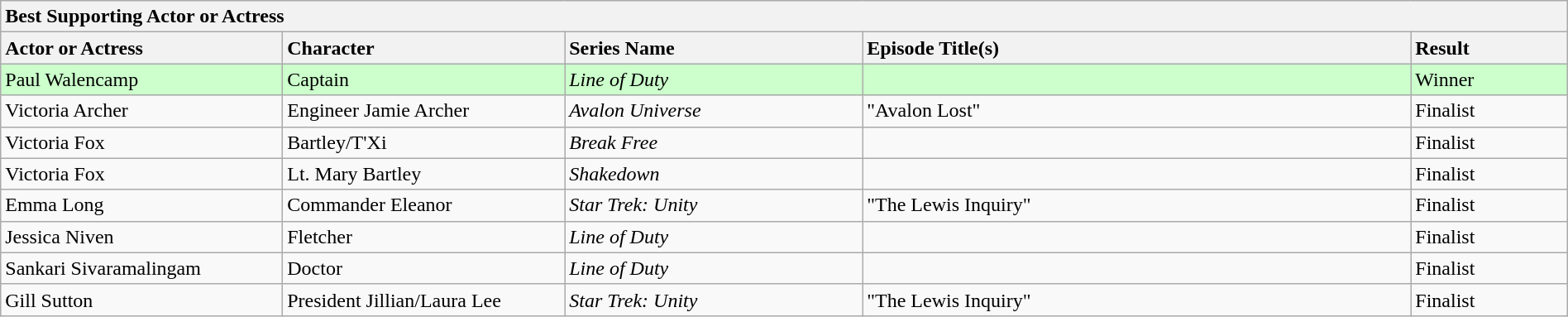<table class="wikitable" width=100%>
<tr>
<th colspan="5" ! style="text-align:left;">Best Supporting Actor or Actress</th>
</tr>
<tr>
<th style="text-align:left; width: 18%;"><strong>Actor or Actress</strong></th>
<th style="text-align:left; width: 18%;"><strong>Character</strong></th>
<th style="text-align:left; width: 19%;"><strong>Series Name</strong></th>
<th style="text-align:left; width: 35%;"><strong>Episode Title(s)</strong></th>
<th style="text-align:left; width: 10%;"><strong>Result</strong></th>
</tr>
<tr style="background-color:#ccffcc;">
<td>Paul Walencamp</td>
<td>Captain</td>
<td><em>Line of Duty</em></td>
<td></td>
<td>Winner</td>
</tr>
<tr>
<td>Victoria Archer</td>
<td>Engineer Jamie Archer</td>
<td><em>Avalon Universe</em></td>
<td>"Avalon Lost"</td>
<td>Finalist</td>
</tr>
<tr>
<td>Victoria Fox</td>
<td>Bartley/T'Xi</td>
<td><em>Break Free</em></td>
<td></td>
<td>Finalist</td>
</tr>
<tr>
<td>Victoria Fox</td>
<td>Lt. Mary Bartley</td>
<td><em>Shakedown</em></td>
<td></td>
<td>Finalist</td>
</tr>
<tr>
<td>Emma Long</td>
<td>Commander Eleanor</td>
<td><em>Star Trek: Unity</em></td>
<td>"The Lewis Inquiry"</td>
<td>Finalist</td>
</tr>
<tr>
<td>Jessica Niven</td>
<td>Fletcher</td>
<td><em>Line of Duty</em></td>
<td></td>
<td>Finalist</td>
</tr>
<tr>
<td>Sankari Sivaramalingam</td>
<td>Doctor</td>
<td><em>Line of Duty</em></td>
<td></td>
<td>Finalist</td>
</tr>
<tr>
<td>Gill Sutton</td>
<td>President Jillian/Laura Lee</td>
<td><em>Star Trek: Unity</em></td>
<td>"The Lewis Inquiry"</td>
<td>Finalist</td>
</tr>
</table>
